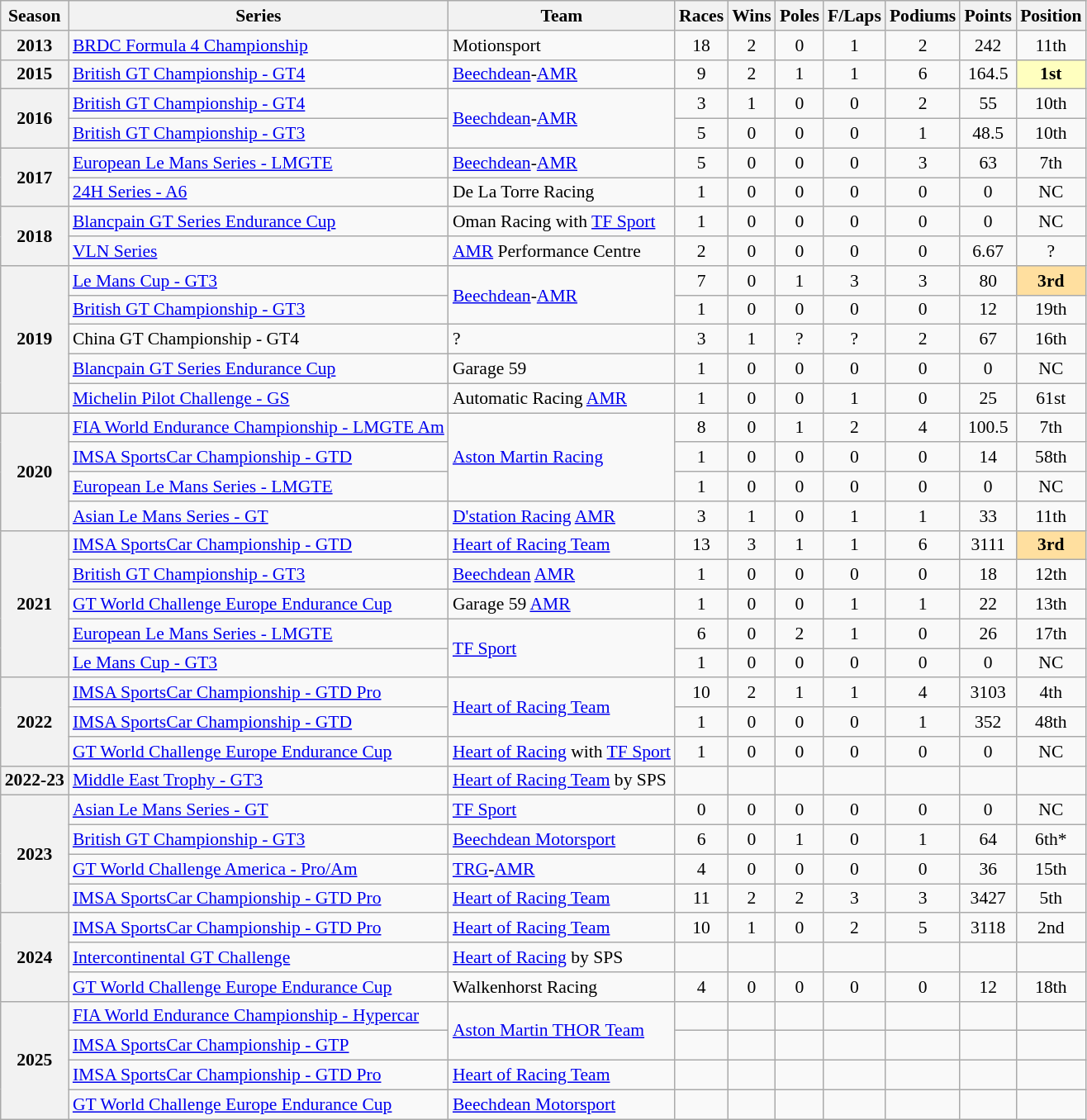<table class="wikitable" style="font-size: 90%; text-align:center">
<tr>
<th>Season</th>
<th>Series</th>
<th>Team</th>
<th>Races</th>
<th>Wins</th>
<th>Poles</th>
<th>F/Laps</th>
<th>Podiums</th>
<th>Points</th>
<th>Position</th>
</tr>
<tr>
<th>2013</th>
<td align=left><a href='#'>BRDC Formula 4 Championship</a></td>
<td align=left>Motionsport</td>
<td>18</td>
<td>2</td>
<td>0</td>
<td>1</td>
<td>2</td>
<td>242</td>
<td>11th</td>
</tr>
<tr>
<th>2015</th>
<td align=left><a href='#'>British GT Championship - GT4</a></td>
<td align="left"><a href='#'>Beechdean</a>-<a href='#'>AMR</a></td>
<td>9</td>
<td>2</td>
<td>1</td>
<td>1</td>
<td>6</td>
<td>164.5</td>
<td style="background:#FFFFBF;"><strong>1st</strong></td>
</tr>
<tr>
<th rowspan=2>2016</th>
<td align=left><a href='#'>British GT Championship - GT4</a></td>
<td rowspan="2" align=left><a href='#'>Beechdean</a>-<a href='#'>AMR</a></td>
<td>3</td>
<td>1</td>
<td>0</td>
<td>0</td>
<td>2</td>
<td>55</td>
<td>10th</td>
</tr>
<tr>
<td align=left><a href='#'>British GT Championship - GT3</a></td>
<td>5</td>
<td>0</td>
<td>0</td>
<td>0</td>
<td>1</td>
<td>48.5</td>
<td>10th</td>
</tr>
<tr>
<th rowspan=2>2017</th>
<td align=left><a href='#'>European Le Mans Series - LMGTE</a></td>
<td align=left><a href='#'>Beechdean</a>-<a href='#'>AMR</a></td>
<td>5</td>
<td>0</td>
<td>0</td>
<td>0</td>
<td>3</td>
<td>63</td>
<td>7th</td>
</tr>
<tr>
<td align=left><a href='#'>24H Series - A6</a></td>
<td align=left>De La Torre Racing</td>
<td>1</td>
<td>0</td>
<td>0</td>
<td>0</td>
<td>0</td>
<td>0</td>
<td>NC</td>
</tr>
<tr>
<th rowspan=2>2018</th>
<td align=left><a href='#'>Blancpain GT Series Endurance Cup</a></td>
<td align=left>Oman Racing with <a href='#'>TF Sport</a></td>
<td>1</td>
<td>0</td>
<td>0</td>
<td>0</td>
<td>0</td>
<td>0</td>
<td>NC</td>
</tr>
<tr>
<td align=left><a href='#'>VLN Series</a></td>
<td align=left><a href='#'>AMR</a> Performance Centre</td>
<td>2</td>
<td>0</td>
<td>0</td>
<td>0</td>
<td>0</td>
<td>6.67</td>
<td>?</td>
</tr>
<tr>
<th rowspan=5>2019</th>
<td align=left><a href='#'>Le Mans Cup - GT3</a></td>
<td rowspan="2" align="left"><a href='#'>Beechdean</a>-<a href='#'>AMR</a></td>
<td>7</td>
<td>0</td>
<td>1</td>
<td>3</td>
<td>3</td>
<td>80</td>
<td style="background:#FFDF9F;"><strong>3rd</strong></td>
</tr>
<tr>
<td align="left"><a href='#'>British GT Championship - GT3</a></td>
<td>1</td>
<td>0</td>
<td>0</td>
<td>0</td>
<td>0</td>
<td>12</td>
<td>19th</td>
</tr>
<tr>
<td align="left">China GT Championship - GT4</td>
<td align="left">?</td>
<td>3</td>
<td>1</td>
<td>?</td>
<td>?</td>
<td>2</td>
<td>67</td>
<td>16th</td>
</tr>
<tr>
<td align=left><a href='#'>Blancpain GT Series Endurance Cup</a></td>
<td align=left>Garage 59</td>
<td>1</td>
<td>0</td>
<td>0</td>
<td>0</td>
<td>0</td>
<td>0</td>
<td>NC</td>
</tr>
<tr>
<td align=left><a href='#'>Michelin Pilot Challenge - GS</a></td>
<td align=left>Automatic Racing <a href='#'>AMR</a></td>
<td>1</td>
<td>0</td>
<td>0</td>
<td>1</td>
<td>0</td>
<td>25</td>
<td>61st</td>
</tr>
<tr>
<th rowspan=4>2020</th>
<td align=left nowrap><a href='#'>FIA World Endurance Championship - LMGTE Am</a></td>
<td rowspan="3" align="left"><a href='#'>Aston Martin Racing</a></td>
<td>8</td>
<td>0</td>
<td>1</td>
<td>2</td>
<td>4</td>
<td>100.5</td>
<td>7th</td>
</tr>
<tr>
<td align="left"><a href='#'>IMSA SportsCar Championship - GTD</a></td>
<td>1</td>
<td>0</td>
<td>0</td>
<td>0</td>
<td>0</td>
<td>14</td>
<td>58th</td>
</tr>
<tr>
<td align="left"><a href='#'>European Le Mans Series - LMGTE</a></td>
<td>1</td>
<td>0</td>
<td>0</td>
<td>0</td>
<td>0</td>
<td>0</td>
<td>NC</td>
</tr>
<tr>
<td align="left"><a href='#'>Asian Le Mans Series - GT</a></td>
<td align="left"><a href='#'>D'station Racing</a> <a href='#'>AMR</a></td>
<td>3</td>
<td>1</td>
<td>0</td>
<td>1</td>
<td>1</td>
<td>33</td>
<td>11th</td>
</tr>
<tr>
<th rowspan=5>2021</th>
<td align=left><a href='#'>IMSA SportsCar Championship - GTD</a></td>
<td align=left><a href='#'>Heart of Racing Team</a></td>
<td>13</td>
<td>3</td>
<td>1</td>
<td>1</td>
<td>6</td>
<td>3111</td>
<td style="background:#FFDF9F;"><strong>3rd</strong></td>
</tr>
<tr>
<td align=left><a href='#'>British GT Championship - GT3</a></td>
<td align=left><a href='#'>Beechdean</a> <a href='#'>AMR</a></td>
<td>1</td>
<td>0</td>
<td>0</td>
<td>0</td>
<td>0</td>
<td>18</td>
<td>12th</td>
</tr>
<tr>
<td align=left><a href='#'>GT World Challenge Europe Endurance Cup</a></td>
<td align=left>Garage 59 <a href='#'>AMR</a></td>
<td>1</td>
<td>0</td>
<td>0</td>
<td>1</td>
<td>1</td>
<td>22</td>
<td>13th</td>
</tr>
<tr>
<td align=left><a href='#'>European Le Mans Series - LMGTE</a></td>
<td rowspan=2 align=left><a href='#'>TF Sport</a></td>
<td>6</td>
<td>0</td>
<td>2</td>
<td>1</td>
<td>0</td>
<td>26</td>
<td>17th</td>
</tr>
<tr>
<td align=left><a href='#'>Le Mans Cup - GT3</a></td>
<td>1</td>
<td>0</td>
<td>0</td>
<td>0</td>
<td>0</td>
<td>0</td>
<td>NC</td>
</tr>
<tr>
<th rowspan="3">2022</th>
<td align=left><a href='#'>IMSA SportsCar Championship - GTD Pro</a></td>
<td rowspan="2" align=left><a href='#'>Heart of Racing Team</a></td>
<td>10</td>
<td>2</td>
<td>1</td>
<td>1</td>
<td>4</td>
<td>3103</td>
<td>4th</td>
</tr>
<tr>
<td align=left><a href='#'>IMSA SportsCar Championship - GTD</a></td>
<td>1</td>
<td>0</td>
<td>0</td>
<td>0</td>
<td>1</td>
<td>352</td>
<td>48th</td>
</tr>
<tr>
<td align=left><a href='#'>GT World Challenge Europe Endurance Cup</a></td>
<td align=left><a href='#'>Heart of Racing</a> with <a href='#'>TF Sport</a></td>
<td>1</td>
<td>0</td>
<td>0</td>
<td>0</td>
<td>0</td>
<td>0</td>
<td>NC</td>
</tr>
<tr>
<th nowrap>2022-23</th>
<td align=left><a href='#'>Middle East Trophy - GT3</a></td>
<td align=left nowrap><a href='#'>Heart of Racing Team</a> by SPS</td>
<td></td>
<td></td>
<td></td>
<td></td>
<td></td>
<td></td>
<td></td>
</tr>
<tr>
<th rowspan="4">2023</th>
<td align=left><a href='#'>Asian Le Mans Series - GT</a></td>
<td align=left><a href='#'>TF Sport</a></td>
<td>0</td>
<td>0</td>
<td>0</td>
<td>0</td>
<td>0</td>
<td>0</td>
<td>NC</td>
</tr>
<tr>
<td align=left><a href='#'>British GT Championship - GT3</a></td>
<td align=left><a href='#'>Beechdean Motorsport</a></td>
<td>6</td>
<td>0</td>
<td>1</td>
<td>0</td>
<td>1</td>
<td>64</td>
<td>6th*</td>
</tr>
<tr>
<td align=left><a href='#'>GT World Challenge America - Pro/Am</a></td>
<td align=left><a href='#'>TRG</a>-<a href='#'>AMR</a></td>
<td>4</td>
<td>0</td>
<td>0</td>
<td>0</td>
<td>0</td>
<td>36</td>
<td>15th</td>
</tr>
<tr>
<td align="left"><a href='#'>IMSA SportsCar Championship - GTD Pro</a></td>
<td align="left"><a href='#'>Heart of Racing Team</a></td>
<td>11</td>
<td>2</td>
<td>2</td>
<td>3</td>
<td>3</td>
<td>3427</td>
<td>5th</td>
</tr>
<tr>
<th rowspan="3">2024</th>
<td align="left"><a href='#'>IMSA SportsCar Championship - GTD Pro</a></td>
<td align="left"><a href='#'>Heart of Racing Team</a></td>
<td>10</td>
<td>1</td>
<td>0</td>
<td>2</td>
<td>5</td>
<td>3118</td>
<td>2nd</td>
</tr>
<tr>
<td align=left><a href='#'>Intercontinental GT Challenge</a></td>
<td align=left><a href='#'>Heart of Racing</a> by SPS</td>
<td></td>
<td></td>
<td></td>
<td></td>
<td></td>
<td></td>
<td></td>
</tr>
<tr>
<td align=left><a href='#'>GT World Challenge Europe Endurance Cup</a></td>
<td align=left>Walkenhorst Racing</td>
<td>4</td>
<td>0</td>
<td>0</td>
<td>0</td>
<td>0</td>
<td>12</td>
<td>18th</td>
</tr>
<tr>
<th rowspan="4">2025</th>
<td align=left><a href='#'>FIA World Endurance Championship - Hypercar</a></td>
<td rowspan="2" align="left"><a href='#'>Aston Martin THOR Team</a></td>
<td></td>
<td></td>
<td></td>
<td></td>
<td></td>
<td></td>
<td></td>
</tr>
<tr>
<td align=left><a href='#'>IMSA SportsCar Championship - GTP</a></td>
<td></td>
<td></td>
<td></td>
<td></td>
<td></td>
<td></td>
<td></td>
</tr>
<tr>
<td align=left><a href='#'>IMSA SportsCar Championship - GTD Pro</a></td>
<td align=left><a href='#'>Heart of Racing Team</a></td>
<td></td>
<td></td>
<td></td>
<td></td>
<td></td>
<td></td>
<td></td>
</tr>
<tr>
<td align="left"><a href='#'>GT World Challenge Europe Endurance Cup</a></td>
<td align="left"><a href='#'>Beechdean Motorsport</a></td>
<td></td>
<td></td>
<td></td>
<td></td>
<td></td>
<td></td>
<td></td>
</tr>
</table>
